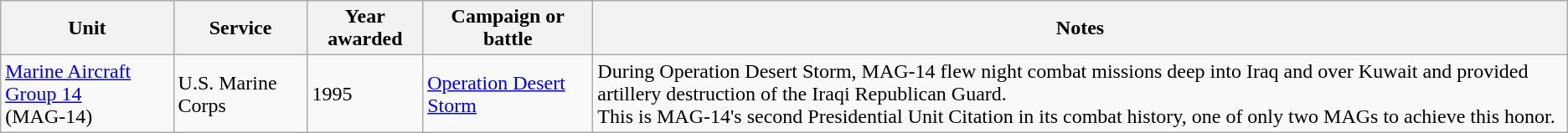<table class="wikitable sortable mw-collapsible mw-collapsed" align="left">
<tr>
<th>Unit</th>
<th>Service</th>
<th>Year awarded</th>
<th>Campaign or battle</th>
<th>Notes</th>
</tr>
<tr>
<td><a href='#'>Marine Aircraft Group 14</a><br>(MAG-14)</td>
<td>U.S. Marine Corps</td>
<td>1995</td>
<td><a href='#'>Operation Desert Storm</a></td>
<td>During Operation Desert Storm, MAG-14 flew night combat missions deep into Iraq and over Kuwait and provided artillery destruction of the Iraqi Republican Guard.<br> This is MAG-14's second Presidential Unit Citation in its combat history, one of only two MAGs to achieve this honor.</td>
</tr>
</table>
